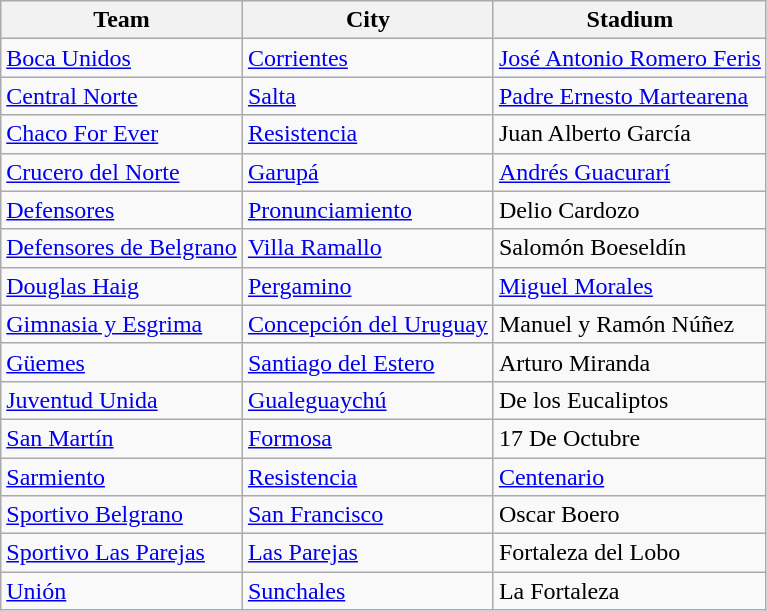<table class="wikitable sortable">
<tr>
<th>Team</th>
<th>City</th>
<th>Stadium</th>
</tr>
<tr>
<td> <a href='#'>Boca Unidos</a></td>
<td><a href='#'>Corrientes</a></td>
<td><a href='#'>José Antonio Romero Feris</a></td>
</tr>
<tr>
<td> <a href='#'>Central Norte</a></td>
<td><a href='#'>Salta</a></td>
<td><a href='#'>Padre Ernesto Martearena</a></td>
</tr>
<tr>
<td> <a href='#'>Chaco For Ever</a></td>
<td><a href='#'>Resistencia</a></td>
<td>Juan Alberto García</td>
</tr>
<tr>
<td> <a href='#'>Crucero del Norte</a></td>
<td><a href='#'>Garupá</a></td>
<td><a href='#'>Andrés Guacurarí</a></td>
</tr>
<tr>
<td> <a href='#'>Defensores</a></td>
<td><a href='#'>Pronunciamiento</a></td>
<td>Delio Cardozo</td>
</tr>
<tr>
<td> <a href='#'>Defensores de Belgrano</a></td>
<td><a href='#'>Villa Ramallo</a></td>
<td>Salomón Boeseldín</td>
</tr>
<tr>
<td> <a href='#'>Douglas Haig</a></td>
<td><a href='#'>Pergamino</a></td>
<td><a href='#'>Miguel Morales</a></td>
</tr>
<tr>
<td> <a href='#'>Gimnasia y Esgrima</a></td>
<td><a href='#'>Concepción del Uruguay</a></td>
<td>Manuel y Ramón Núñez</td>
</tr>
<tr>
<td> <a href='#'>Güemes</a></td>
<td><a href='#'>Santiago del Estero</a></td>
<td>Arturo Miranda</td>
</tr>
<tr>
<td> <a href='#'>Juventud Unida</a></td>
<td><a href='#'>Gualeguaychú</a></td>
<td>De los Eucaliptos</td>
</tr>
<tr>
<td> <a href='#'>San Martín</a></td>
<td><a href='#'>Formosa</a></td>
<td>17 De Octubre</td>
</tr>
<tr>
<td> <a href='#'>Sarmiento</a></td>
<td><a href='#'>Resistencia</a></td>
<td><a href='#'>Centenario</a></td>
</tr>
<tr>
<td> <a href='#'>Sportivo Belgrano</a></td>
<td><a href='#'>San Francisco</a></td>
<td>Oscar Boero</td>
</tr>
<tr>
<td> <a href='#'>Sportivo Las Parejas</a></td>
<td><a href='#'>Las Parejas</a></td>
<td>Fortaleza del Lobo</td>
</tr>
<tr>
<td> <a href='#'>Unión</a></td>
<td><a href='#'>Sunchales</a></td>
<td>La Fortaleza</td>
</tr>
</table>
